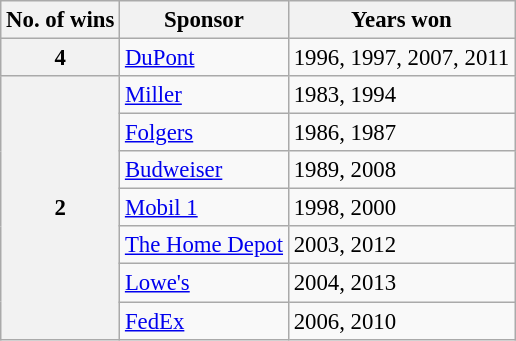<table class="wikitable" style="font-size: 95%;">
<tr>
<th>No. of wins</th>
<th>Sponsor</th>
<th>Years won</th>
</tr>
<tr>
<th>4</th>
<td><a href='#'>DuPont</a></td>
<td>1996, 1997, 2007, 2011</td>
</tr>
<tr>
<th rowspan="7">2</th>
<td><a href='#'>Miller</a></td>
<td>1983, 1994</td>
</tr>
<tr>
<td><a href='#'>Folgers</a></td>
<td>1986, 1987</td>
</tr>
<tr>
<td><a href='#'>Budweiser</a></td>
<td>1989, 2008</td>
</tr>
<tr>
<td><a href='#'>Mobil 1</a></td>
<td>1998, 2000</td>
</tr>
<tr>
<td><a href='#'>The Home Depot</a></td>
<td>2003, 2012</td>
</tr>
<tr>
<td><a href='#'>Lowe's</a></td>
<td>2004, 2013</td>
</tr>
<tr>
<td><a href='#'>FedEx</a></td>
<td>2006, 2010</td>
</tr>
</table>
